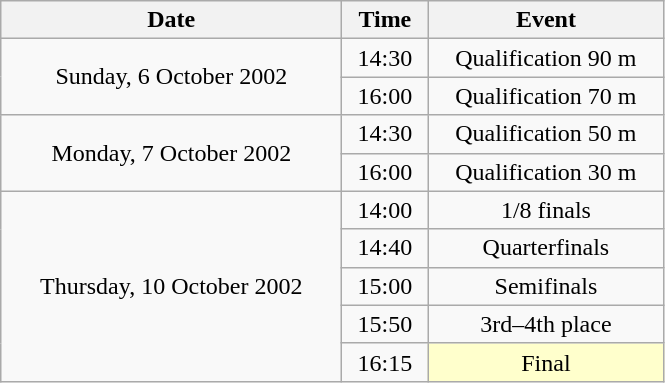<table class = "wikitable" style="text-align:center;">
<tr>
<th width=220>Date</th>
<th width=50>Time</th>
<th width=150>Event</th>
</tr>
<tr>
<td rowspan=2>Sunday, 6 October 2002</td>
<td>14:30</td>
<td>Qualification 90 m</td>
</tr>
<tr>
<td>16:00</td>
<td>Qualification 70 m</td>
</tr>
<tr>
<td rowspan=2>Monday, 7 October 2002</td>
<td>14:30</td>
<td>Qualification 50 m</td>
</tr>
<tr>
<td>16:00</td>
<td>Qualification 30 m</td>
</tr>
<tr>
<td rowspan=5>Thursday, 10 October 2002</td>
<td>14:00</td>
<td>1/8 finals</td>
</tr>
<tr>
<td>14:40</td>
<td>Quarterfinals</td>
</tr>
<tr>
<td>15:00</td>
<td>Semifinals</td>
</tr>
<tr>
<td>15:50</td>
<td>3rd–4th place</td>
</tr>
<tr>
<td>16:15</td>
<td bgcolor=ffffcc>Final</td>
</tr>
</table>
